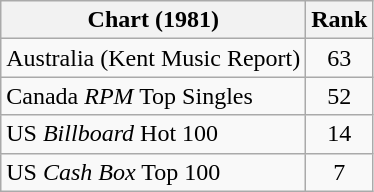<table class="wikitable sortable">
<tr>
<th align="left">Chart (1981)</th>
<th style="text-align:center;">Rank</th>
</tr>
<tr>
<td>Australia (Kent Music Report)</td>
<td style="text-align:center;">63</td>
</tr>
<tr>
<td>Canada <em>RPM</em> Top Singles</td>
<td style="text-align:center;">52</td>
</tr>
<tr>
<td>US <em>Billboard</em> Hot 100</td>
<td style="text-align:center;">14</td>
</tr>
<tr>
<td>US <em>Cash Box</em> Top 100</td>
<td style="text-align:center;">7</td>
</tr>
</table>
